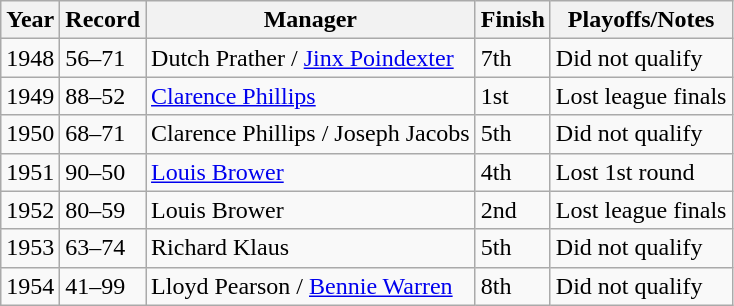<table class="wikitable">
<tr>
<th>Year</th>
<th>Record</th>
<th>Manager</th>
<th>Finish</th>
<th>Playoffs/Notes</th>
</tr>
<tr>
<td>1948</td>
<td>56–71</td>
<td>Dutch Prather / <a href='#'>Jinx Poindexter</a></td>
<td>7th</td>
<td>Did not qualify</td>
</tr>
<tr>
<td>1949</td>
<td>88–52</td>
<td><a href='#'>Clarence Phillips</a></td>
<td>1st</td>
<td>Lost league finals</td>
</tr>
<tr>
<td>1950</td>
<td>68–71</td>
<td>Clarence Phillips / Joseph Jacobs</td>
<td>5th</td>
<td>Did not qualify</td>
</tr>
<tr>
<td>1951</td>
<td>90–50</td>
<td><a href='#'>Louis Brower</a></td>
<td>4th</td>
<td>Lost 1st round</td>
</tr>
<tr>
<td>1952</td>
<td>80–59</td>
<td>Louis Brower</td>
<td>2nd</td>
<td>Lost league finals</td>
</tr>
<tr>
<td>1953</td>
<td>63–74</td>
<td>Richard Klaus</td>
<td>5th</td>
<td>Did not qualify</td>
</tr>
<tr>
<td>1954</td>
<td>41–99</td>
<td>Lloyd Pearson / <a href='#'>Bennie Warren</a></td>
<td>8th</td>
<td>Did not qualify</td>
</tr>
</table>
